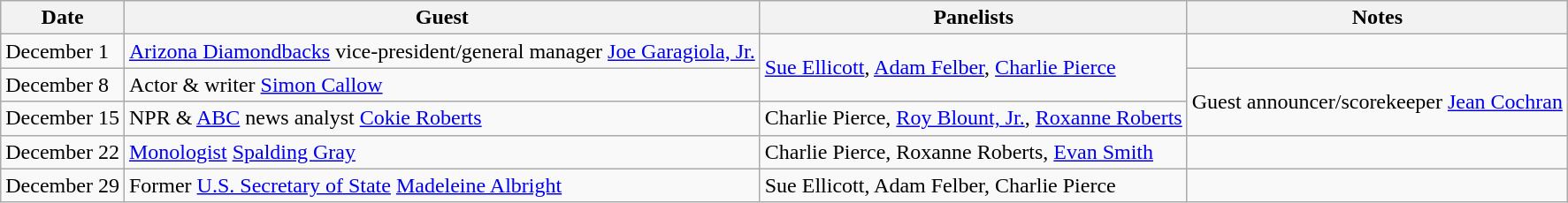<table class="wikitable">
<tr>
<th>Date</th>
<th>Guest</th>
<th>Panelists</th>
<th>Notes</th>
</tr>
<tr>
<td>December 1</td>
<td><a href='#'>Arizona Diamondbacks</a> vice-president/general manager <a href='#'>Joe Garagiola, Jr.</a></td>
<td rowspan=2><a href='#'>Sue Ellicott</a>, <a href='#'>Adam Felber</a>, <a href='#'>Charlie Pierce</a></td>
<td></td>
</tr>
<tr>
<td>December 8</td>
<td>Actor & writer <a href='#'>Simon Callow</a></td>
<td rowspan=2>Guest announcer/scorekeeper <a href='#'>Jean Cochran</a></td>
</tr>
<tr>
<td>December 15</td>
<td>NPR & <a href='#'>ABC</a> news analyst <a href='#'>Cokie Roberts</a></td>
<td>Charlie Pierce, <a href='#'>Roy Blount, Jr.</a>, <a href='#'>Roxanne Roberts</a></td>
</tr>
<tr>
<td>December 22</td>
<td><a href='#'>Monologist</a> <a href='#'>Spalding Gray</a></td>
<td>Charlie Pierce, Roxanne Roberts, <a href='#'>Evan Smith</a></td>
<td></td>
</tr>
<tr>
<td>December 29</td>
<td>Former <a href='#'>U.S. Secretary of State</a> <a href='#'>Madeleine Albright</a></td>
<td>Sue Ellicott, Adam Felber, Charlie Pierce</td>
<td></td>
</tr>
</table>
